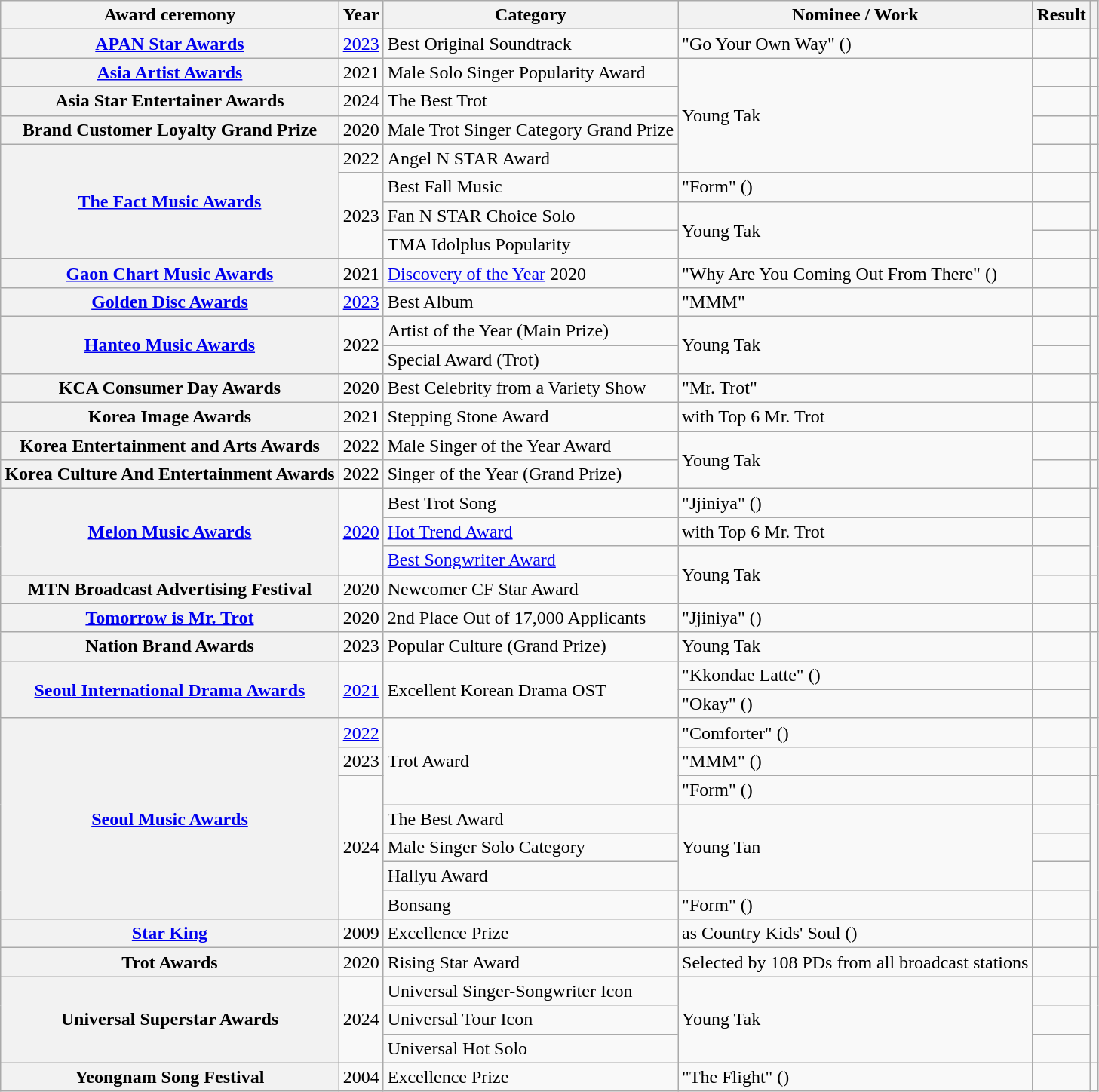<table class="wikitable plainrowheaders sortable">
<tr>
<th scope="col">Award ceremony</th>
<th scope="col">Year</th>
<th scope="col">Category</th>
<th scope="col">Nominee / Work</th>
<th scope="col">Result</th>
<th scope="col" class="unsortable"></th>
</tr>
<tr>
<th scope="row"><a href='#'>APAN Star Awards</a></th>
<td style="text-align:center"><a href='#'>2023</a></td>
<td>Best Original Soundtrack</td>
<td>"Go Your Own Way" ()</td>
<td></td>
<td style="text-align:center"></td>
</tr>
<tr>
<th scope="row"><a href='#'>Asia Artist Awards</a></th>
<td style="text-align:center">2021</td>
<td>Male Solo Singer Popularity Award</td>
<td rowspan="4">Young Tak</td>
<td></td>
<td style="text-align:center"></td>
</tr>
<tr>
<th scope="row">Asia Star Entertainer Awards</th>
<td style="text-align:center">2024</td>
<td>The Best Trot</td>
<td></td>
<td style="text-align:center"></td>
</tr>
<tr>
<th scope="row">Brand Customer Loyalty Grand Prize</th>
<td style="text-align:center">2020</td>
<td>Male Trot Singer Category Grand Prize</td>
<td></td>
<td style="text-align:center"></td>
</tr>
<tr>
<th rowspan="4" scope="row"><a href='#'>The Fact Music Awards</a></th>
<td style="text-align:center">2022</td>
<td>Angel N STAR Award</td>
<td></td>
<td style="text-align:center"></td>
</tr>
<tr>
<td style="text-align:center" rowspan="3">2023</td>
<td>Best Fall Music</td>
<td>"Form" ()</td>
<td></td>
<td style="text-align:center" rowspan="2"></td>
</tr>
<tr>
<td>Fan N STAR Choice Solo</td>
<td rowspan="2">Young Tak</td>
<td></td>
</tr>
<tr>
<td>TMA Idolplus Popularity</td>
<td></td>
<td style="text-align:center"></td>
</tr>
<tr>
<th scope="row"><a href='#'>Gaon Chart Music Awards</a></th>
<td style="text-align:center">2021</td>
<td><a href='#'>Discovery of the Year</a> 2020</td>
<td>"Why Are You Coming Out From There" ()</td>
<td></td>
<td style="text-align:center"></td>
</tr>
<tr>
<th scope="row"><a href='#'>Golden Disc Awards</a></th>
<td style="text-align:center"><a href='#'>2023</a></td>
<td>Best Album</td>
<td>"MMM"</td>
<td></td>
<td style="text-align:center"></td>
</tr>
<tr>
<th rowspan="2" scope="row"><a href='#'>Hanteo Music Awards</a></th>
<td style="text-align:center" rowspan="2">2022</td>
<td>Artist of the Year (Main Prize)</td>
<td rowspan="2">Young Tak</td>
<td></td>
<td style="text-align:center" rowspan="2"></td>
</tr>
<tr>
<td>Special Award (Trot)</td>
<td></td>
</tr>
<tr>
<th scope="row">KCA Consumer Day Awards</th>
<td style="text-align:center">2020</td>
<td>Best Celebrity from a Variety Show</td>
<td>"Mr. Trot"</td>
<td></td>
<td style="text-align:center"></td>
</tr>
<tr>
<th scope="row">Korea Image Awards</th>
<td style="text-align:center">2021</td>
<td>Stepping Stone Award</td>
<td>with Top 6 Mr. Trot</td>
<td></td>
<td style="text-align:center"></td>
</tr>
<tr>
<th scope="row">Korea Entertainment and Arts Awards</th>
<td style="text-align:center">2022</td>
<td>Male Singer of the Year Award</td>
<td rowspan="2">Young Tak</td>
<td></td>
<td style="text-align:center"></td>
</tr>
<tr>
<th scope="row">Korea Culture And Entertainment Awards</th>
<td style="text-align:center">2022</td>
<td>Singer of the Year (Grand Prize)</td>
<td></td>
<td style="text-align:center"></td>
</tr>
<tr>
<th scope="row" rowspan="3"><a href='#'>Melon Music Awards</a></th>
<td style="text-align:center" rowspan="3"><a href='#'>2020</a></td>
<td>Best Trot Song</td>
<td>"Jjiniya" ()</td>
<td></td>
<td style="text-align:center" rowspan="3"></td>
</tr>
<tr>
<td><a href='#'>Hot Trend Award</a></td>
<td>with Top 6 Mr. Trot</td>
<td></td>
</tr>
<tr>
<td><a href='#'>Best Songwriter Award</a></td>
<td rowspan="2">Young Tak</td>
<td></td>
</tr>
<tr>
<th scope="row">MTN Broadcast Advertising Festival</th>
<td style="text-align:center">2020</td>
<td>Newcomer CF Star Award</td>
<td></td>
<td style="text-align:center"></td>
</tr>
<tr>
<th scope="row"><a href='#'>Tomorrow is Mr. Trot</a></th>
<td style="text-align:center">2020</td>
<td>2nd Place Out of 17,000 Applicants</td>
<td>"Jjiniya" ()</td>
<td></td>
<td style="text-align:center"></td>
</tr>
<tr>
<th scope="row">Nation Brand Awards</th>
<td style="text-align:center">2023</td>
<td>Popular Culture (Grand Prize)</td>
<td>Young Tak</td>
<td></td>
<td style="text-align:center"></td>
</tr>
<tr>
<th scope="row" rowspan="2"><a href='#'>Seoul International Drama Awards</a></th>
<td style="text-align:center" rowspan="2"><a href='#'>2021</a></td>
<td rowspan="2">Excellent Korean Drama OST</td>
<td>"Kkondae Latte" ()</td>
<td></td>
<td style="text-align:center" rowspan="2"></td>
</tr>
<tr>
<td>"Okay" ()</td>
<td></td>
</tr>
<tr>
<th rowspan="7" scope="row"><a href='#'>Seoul Music Awards</a></th>
<td style="text-align:center"><a href='#'>2022</a></td>
<td rowspan="3">Trot Award</td>
<td>"Comforter" ()</td>
<td></td>
<td style="text-align:center"></td>
</tr>
<tr>
<td style="text-align:center">2023</td>
<td>"MMM" ()</td>
<td></td>
<td style="text-align:center"></td>
</tr>
<tr>
<td style="text-align:center" rowspan="5">2024</td>
<td>"Form" ()</td>
<td></td>
<td style="text-align:center" rowspan="5"></td>
</tr>
<tr>
<td>The Best Award</td>
<td rowspan="3">Young Tan</td>
<td></td>
</tr>
<tr>
<td>Male Singer Solo Category</td>
<td></td>
</tr>
<tr>
<td>Hallyu Award</td>
<td></td>
</tr>
<tr>
<td>Bonsang</td>
<td>"Form" ()</td>
<td></td>
</tr>
<tr>
<th scope="row"><a href='#'>Star King</a></th>
<td style="text-align:center">2009</td>
<td>Excellence Prize</td>
<td>as Country Kids' Soul ()</td>
<td></td>
<td style="text-align:center"></td>
</tr>
<tr>
<th scope="row">Trot Awards</th>
<td style="text-align:center">2020</td>
<td>Rising Star Award</td>
<td>Selected by 108 PDs from all broadcast stations</td>
<td></td>
<td style="text-align:center"></td>
</tr>
<tr>
<th rowspan="3" scope="row">Universal Superstar Awards</th>
<td style="text-align:center" rowspan="3">2024</td>
<td>Universal Singer-Songwriter Icon</td>
<td rowspan="3">Young Tak</td>
<td></td>
<td style="text-align:center" rowspan="3"></td>
</tr>
<tr>
<td>Universal Tour Icon</td>
<td></td>
</tr>
<tr>
<td>Universal Hot Solo</td>
<td></td>
</tr>
<tr>
<th scope="row">Yeongnam Song Festival</th>
<td style="text-align:center">2004</td>
<td>Excellence Prize</td>
<td>"The Flight" ()</td>
<td></td>
<td style="text-align:center"></td>
</tr>
</table>
